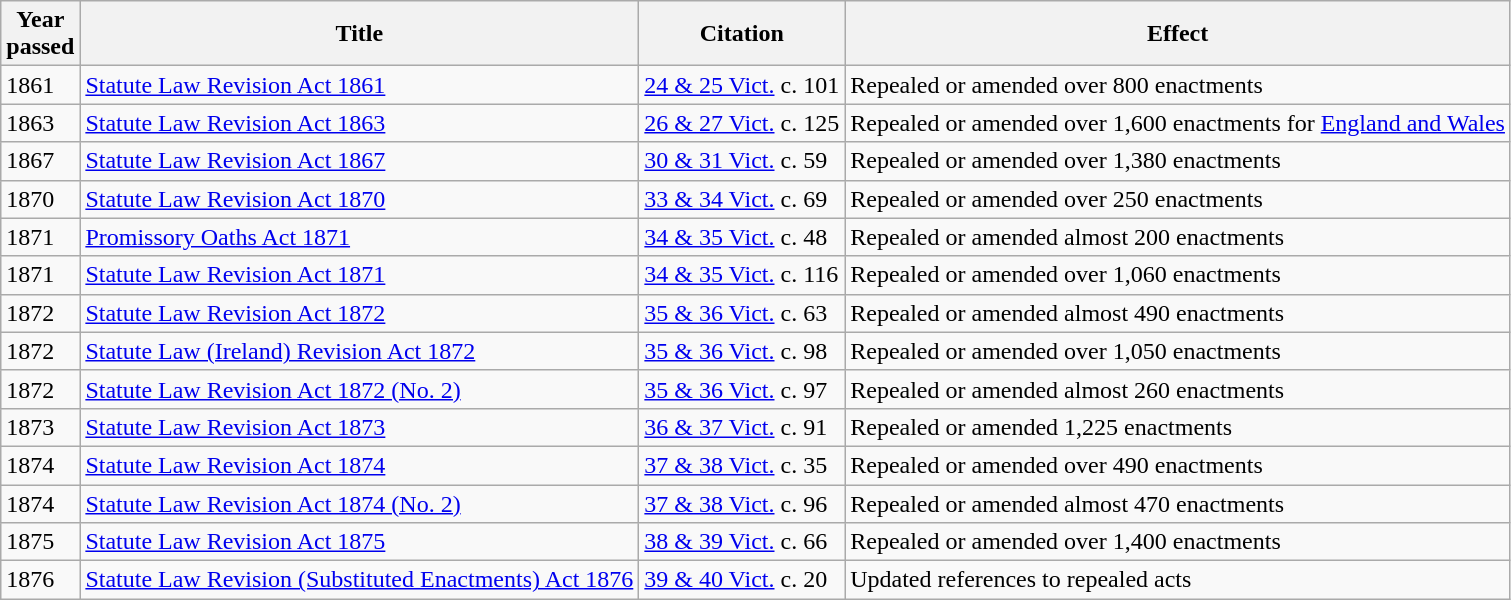<table class="wikitable">
<tr>
<th>Year<br>passed</th>
<th>Title</th>
<th>Citation</th>
<th>Effect</th>
</tr>
<tr>
<td>1861</td>
<td><a href='#'>Statute Law Revision Act 1861</a></td>
<td><a href='#'>24 & 25 Vict.</a> c. 101</td>
<td>Repealed or amended over 800 enactments</td>
</tr>
<tr>
<td>1863</td>
<td><a href='#'>Statute Law Revision Act 1863</a></td>
<td><a href='#'>26 & 27 Vict.</a> c. 125</td>
<td>Repealed or amended over 1,600 enactments for <a href='#'>England and Wales</a></td>
</tr>
<tr>
<td>1867</td>
<td><a href='#'>Statute Law Revision Act 1867</a></td>
<td><a href='#'>30 & 31 Vict.</a> c. 59</td>
<td>Repealed or amended over 1,380 enactments</td>
</tr>
<tr>
<td>1870</td>
<td><a href='#'>Statute Law Revision Act 1870</a></td>
<td><a href='#'>33 & 34 Vict.</a> c. 69</td>
<td>Repealed or amended over 250 enactments</td>
</tr>
<tr>
<td>1871</td>
<td><a href='#'>Promissory Oaths Act 1871</a></td>
<td><a href='#'>34 & 35 Vict.</a> c. 48</td>
<td>Repealed or amended almost 200 enactments</td>
</tr>
<tr>
<td>1871</td>
<td><a href='#'>Statute Law Revision Act 1871</a></td>
<td><a href='#'>34 & 35 Vict.</a> c. 116</td>
<td>Repealed or amended over 1,060 enactments</td>
</tr>
<tr>
<td>1872</td>
<td><a href='#'>Statute Law Revision Act 1872</a></td>
<td><a href='#'>35 & 36 Vict.</a> c. 63</td>
<td>Repealed or amended almost 490 enactments</td>
</tr>
<tr>
<td>1872</td>
<td><a href='#'>Statute Law (Ireland) Revision Act 1872</a></td>
<td><a href='#'>35 & 36 Vict.</a> c. 98</td>
<td>Repealed or amended over 1,050 enactments</td>
</tr>
<tr>
<td>1872</td>
<td><a href='#'>Statute Law Revision Act 1872 (No. 2)</a></td>
<td><a href='#'>35 & 36 Vict.</a> c. 97</td>
<td>Repealed or amended almost 260 enactments</td>
</tr>
<tr>
<td>1873</td>
<td><a href='#'>Statute Law Revision Act 1873</a></td>
<td><a href='#'>36 & 37 Vict.</a> c. 91</td>
<td>Repealed or amended 1,225 enactments</td>
</tr>
<tr>
<td>1874</td>
<td><a href='#'>Statute Law Revision Act 1874</a></td>
<td><a href='#'>37 & 38 Vict.</a> c. 35</td>
<td>Repealed or amended over 490 enactments</td>
</tr>
<tr>
<td>1874</td>
<td><a href='#'>Statute Law Revision Act 1874 (No. 2)</a></td>
<td><a href='#'>37 & 38 Vict.</a> c. 96</td>
<td>Repealed or amended almost 470 enactments</td>
</tr>
<tr>
<td>1875</td>
<td><a href='#'>Statute Law Revision Act 1875</a></td>
<td><a href='#'>38 & 39 Vict.</a> c. 66</td>
<td>Repealed or amended over 1,400 enactments</td>
</tr>
<tr>
<td>1876</td>
<td><a href='#'>Statute Law Revision (Substituted Enactments) Act 1876</a></td>
<td><a href='#'>39 & 40 Vict.</a> c. 20</td>
<td>Updated references to repealed acts</td>
</tr>
</table>
